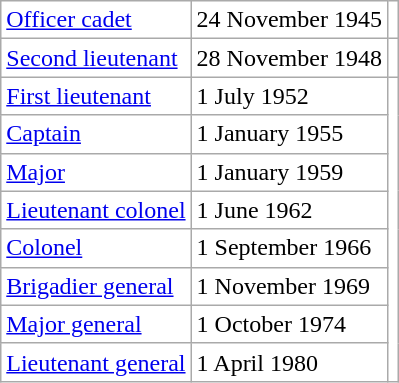<table class="wikitable" style="background:white">
<tr>
<td><a href='#'>Officer cadet</a></td>
<td>24 November 1945</td>
<td></td>
</tr>
<tr>
<td><a href='#'>Second lieutenant</a></td>
<td>28 November 1948</td>
<td></td>
</tr>
<tr>
<td><a href='#'>First lieutenant</a></td>
<td>1 July 1952</td>
<td rowspan="8"></td>
</tr>
<tr>
<td><a href='#'>Captain</a></td>
<td>1 January 1955</td>
</tr>
<tr>
<td><a href='#'>Major</a></td>
<td>1 January 1959</td>
</tr>
<tr>
<td><a href='#'>Lieutenant colonel</a></td>
<td>1 June 1962</td>
</tr>
<tr>
<td><a href='#'>Colonel</a></td>
<td>1 September 1966</td>
</tr>
<tr>
<td><a href='#'>Brigadier general</a></td>
<td>1 November 1969</td>
</tr>
<tr>
<td><a href='#'>Major general</a></td>
<td>1 October 1974</td>
</tr>
<tr>
<td><a href='#'>Lieutenant general</a></td>
<td>1 April 1980</td>
</tr>
</table>
